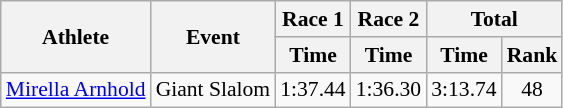<table class="wikitable" style="font-size:90%">
<tr>
<th rowspan="2">Athlete</th>
<th rowspan="2">Event</th>
<th>Race 1</th>
<th>Race 2</th>
<th colspan="2">Total</th>
</tr>
<tr>
<th>Time</th>
<th>Time</th>
<th>Time</th>
<th>Rank</th>
</tr>
<tr>
<td><a href='#'>Mirella Arnhold</a></td>
<td>Giant Slalom</td>
<td align="center">1:37.44</td>
<td align="center">1:36.30</td>
<td align="center">3:13.74</td>
<td align="center">48</td>
</tr>
</table>
